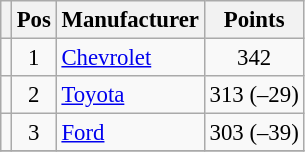<table class="wikitable" style="font-size: 95%;">
<tr>
<th></th>
<th>Pos</th>
<th>Manufacturer</th>
<th>Points</th>
</tr>
<tr>
<td align="left"></td>
<td style="text-align:center;">1</td>
<td><a href='#'>Chevrolet</a></td>
<td style="text-align:center;">342</td>
</tr>
<tr>
<td align="left"></td>
<td style="text-align:center;">2</td>
<td><a href='#'>Toyota</a></td>
<td style="text-align:center;">313 (–29)</td>
</tr>
<tr>
<td align="left"></td>
<td style="text-align:center;">3</td>
<td><a href='#'>Ford</a></td>
<td style="text-align:center;">303 (–39)</td>
</tr>
<tr class="sortbottom">
</tr>
</table>
